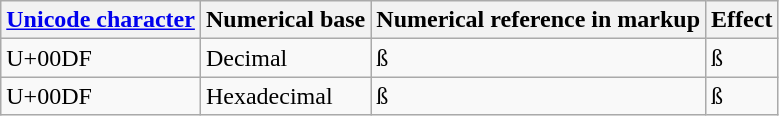<table class="wikitable">
<tr>
<th><a href='#'>Unicode character</a></th>
<th>Numerical base</th>
<th>Numerical reference in markup</th>
<th>Effect</th>
</tr>
<tr>
<td>U+00DF</td>
<td>Decimal</td>
<td>&#223;</td>
<td>ß</td>
</tr>
<tr>
<td>U+00DF</td>
<td>Hexadecimal</td>
<td>&#xDF;</td>
<td>ß</td>
</tr>
</table>
